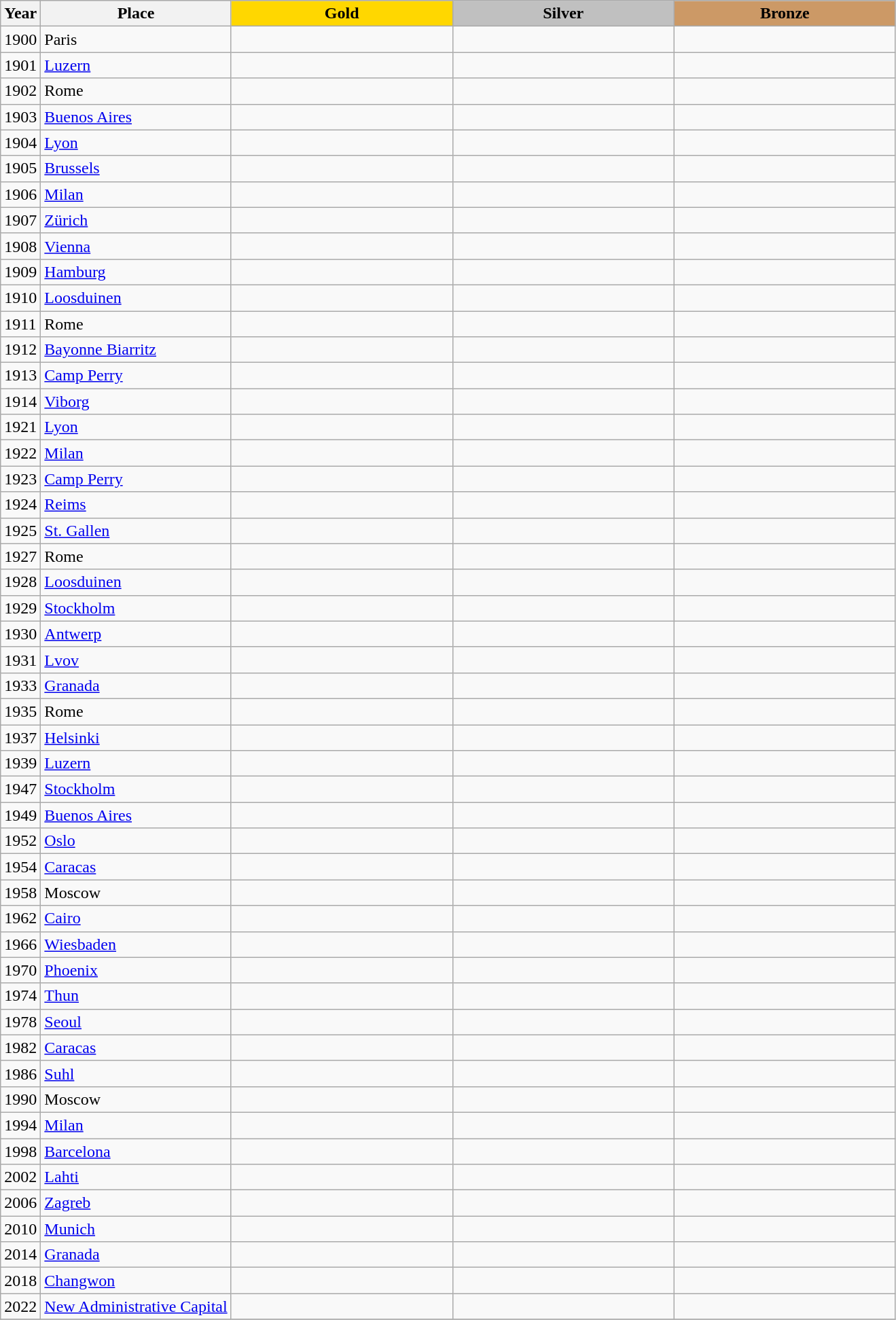<table class="wikitable"----->
<tr>
<th>Year</th>
<th>Place</th>
<th style="background:gold"    width="210">Gold</th>
<th style="background:silver"  width="210">Silver</th>
<th style="background:#cc9966" width="210">Bronze</th>
</tr>
<tr>
<td>1900</td>
<td> Paris</td>
<td></td>
<td></td>
<td></td>
</tr>
<tr>
<td>1901</td>
<td> <a href='#'>Luzern</a></td>
<td></td>
<td></td>
<td></td>
</tr>
<tr>
<td>1902</td>
<td> Rome</td>
<td></td>
<td></td>
<td></td>
</tr>
<tr>
<td>1903</td>
<td> <a href='#'>Buenos Aires</a></td>
<td></td>
<td></td>
<td></td>
</tr>
<tr>
<td>1904</td>
<td> <a href='#'>Lyon</a></td>
<td></td>
<td></td>
<td></td>
</tr>
<tr>
<td>1905</td>
<td> <a href='#'>Brussels</a></td>
<td></td>
<td></td>
<td></td>
</tr>
<tr>
<td>1906</td>
<td> <a href='#'>Milan</a></td>
<td></td>
<td></td>
<td></td>
</tr>
<tr>
<td>1907</td>
<td> <a href='#'>Zürich</a></td>
<td></td>
<td></td>
<td></td>
</tr>
<tr>
<td>1908</td>
<td> <a href='#'>Vienna</a></td>
<td></td>
<td></td>
<td></td>
</tr>
<tr>
<td>1909</td>
<td> <a href='#'>Hamburg</a></td>
<td></td>
<td></td>
<td></td>
</tr>
<tr>
<td>1910</td>
<td> <a href='#'>Loosduinen</a></td>
<td></td>
<td></td>
<td></td>
</tr>
<tr>
<td>1911</td>
<td> Rome</td>
<td></td>
<td></td>
<td></td>
</tr>
<tr>
<td>1912</td>
<td> <a href='#'>Bayonne Biarritz</a></td>
<td></td>
<td></td>
<td></td>
</tr>
<tr>
<td>1913</td>
<td> <a href='#'>Camp Perry</a></td>
<td></td>
<td></td>
<td></td>
</tr>
<tr>
<td>1914</td>
<td> <a href='#'>Viborg</a></td>
<td></td>
<td></td>
<td></td>
</tr>
<tr>
<td>1921</td>
<td> <a href='#'>Lyon</a></td>
<td></td>
<td></td>
<td></td>
</tr>
<tr>
<td>1922</td>
<td> <a href='#'>Milan</a></td>
<td></td>
<td></td>
<td></td>
</tr>
<tr>
<td>1923</td>
<td> <a href='#'>Camp Perry</a></td>
<td></td>
<td></td>
<td></td>
</tr>
<tr>
<td>1924</td>
<td> <a href='#'>Reims</a></td>
<td></td>
<td></td>
<td></td>
</tr>
<tr>
<td>1925</td>
<td> <a href='#'>St. Gallen</a></td>
<td></td>
<td></td>
<td></td>
</tr>
<tr>
<td>1927</td>
<td> Rome</td>
<td></td>
<td></td>
<td></td>
</tr>
<tr>
<td>1928</td>
<td> <a href='#'>Loosduinen</a></td>
<td></td>
<td></td>
<td></td>
</tr>
<tr>
<td>1929</td>
<td> <a href='#'>Stockholm</a></td>
<td></td>
<td></td>
<td></td>
</tr>
<tr>
<td>1930</td>
<td> <a href='#'>Antwerp</a></td>
<td></td>
<td></td>
<td></td>
</tr>
<tr>
<td>1931</td>
<td> <a href='#'>Lvov</a></td>
<td></td>
<td></td>
<td></td>
</tr>
<tr>
<td>1933</td>
<td> <a href='#'>Granada</a></td>
<td></td>
<td></td>
<td></td>
</tr>
<tr>
<td>1935</td>
<td> Rome</td>
<td></td>
<td></td>
<td></td>
</tr>
<tr>
<td>1937</td>
<td> <a href='#'>Helsinki</a></td>
<td></td>
<td></td>
<td></td>
</tr>
<tr>
<td>1939</td>
<td> <a href='#'>Luzern</a></td>
<td></td>
<td></td>
<td></td>
</tr>
<tr>
<td>1947</td>
<td> <a href='#'>Stockholm</a></td>
<td></td>
<td></td>
<td></td>
</tr>
<tr>
<td>1949</td>
<td> <a href='#'>Buenos Aires</a></td>
<td></td>
<td></td>
<td></td>
</tr>
<tr>
<td>1952</td>
<td> <a href='#'>Oslo</a></td>
<td></td>
<td></td>
<td></td>
</tr>
<tr>
<td>1954</td>
<td> <a href='#'>Caracas</a></td>
<td></td>
<td></td>
<td></td>
</tr>
<tr>
<td>1958</td>
<td> Moscow</td>
<td></td>
<td></td>
<td></td>
</tr>
<tr>
<td>1962</td>
<td> <a href='#'>Cairo</a></td>
<td></td>
<td></td>
<td></td>
</tr>
<tr>
<td>1966</td>
<td> <a href='#'>Wiesbaden</a></td>
<td></td>
<td></td>
<td></td>
</tr>
<tr>
<td>1970</td>
<td> <a href='#'>Phoenix</a></td>
<td></td>
<td></td>
<td></td>
</tr>
<tr>
<td>1974</td>
<td> <a href='#'>Thun</a></td>
<td></td>
<td></td>
<td></td>
</tr>
<tr>
<td>1978</td>
<td> <a href='#'>Seoul</a></td>
<td></td>
<td></td>
<td></td>
</tr>
<tr>
<td>1982</td>
<td> <a href='#'>Caracas</a></td>
<td></td>
<td></td>
<td></td>
</tr>
<tr>
<td>1986</td>
<td> <a href='#'>Suhl</a></td>
<td></td>
<td></td>
<td></td>
</tr>
<tr>
<td>1990</td>
<td> Moscow</td>
<td></td>
<td></td>
<td></td>
</tr>
<tr>
<td>1994</td>
<td> <a href='#'>Milan</a></td>
<td></td>
<td></td>
<td></td>
</tr>
<tr>
<td>1998</td>
<td> <a href='#'>Barcelona</a></td>
<td></td>
<td></td>
<td></td>
</tr>
<tr>
<td>2002</td>
<td> <a href='#'>Lahti</a></td>
<td></td>
<td></td>
<td></td>
</tr>
<tr>
<td>2006</td>
<td> <a href='#'>Zagreb</a></td>
<td></td>
<td></td>
<td></td>
</tr>
<tr>
<td>2010</td>
<td> <a href='#'>Munich</a></td>
<td></td>
<td></td>
<td></td>
</tr>
<tr>
<td>2014</td>
<td> <a href='#'>Granada</a></td>
<td></td>
<td></td>
<td></td>
</tr>
<tr>
<td>2018</td>
<td> <a href='#'>Changwon</a></td>
<td></td>
<td></td>
<td></td>
</tr>
<tr>
<td>2022</td>
<td> <a href='#'>New Administrative Capital</a></td>
<td></td>
<td></td>
<td></td>
</tr>
<tr>
</tr>
</table>
